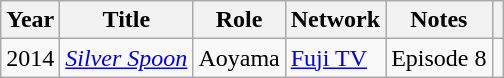<table class="wikitable">
<tr>
<th>Year</th>
<th>Title</th>
<th>Role</th>
<th>Network</th>
<th>Notes</th>
<th></th>
</tr>
<tr>
<td>2014</td>
<td><em><a href='#'>Silver Spoon</a></em></td>
<td>Aoyama</td>
<td><a href='#'>Fuji TV</a></td>
<td>Episode 8</td>
<td></td>
</tr>
</table>
